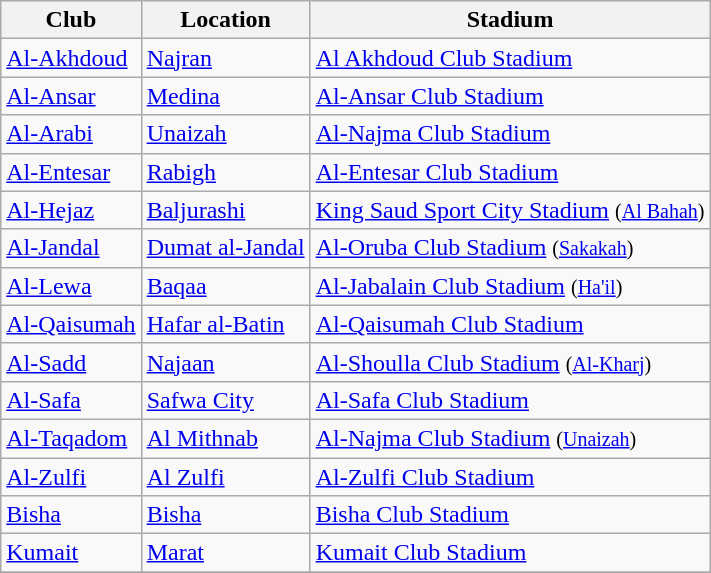<table class="wikitable sortable">
<tr>
<th>Club</th>
<th>Location</th>
<th>Stadium</th>
</tr>
<tr>
<td><a href='#'>Al-Akhdoud</a></td>
<td><a href='#'>Najran</a></td>
<td><a href='#'>Al Akhdoud Club Stadium</a></td>
</tr>
<tr>
<td><a href='#'>Al-Ansar</a></td>
<td><a href='#'>Medina</a></td>
<td><a href='#'>Al-Ansar Club Stadium</a></td>
</tr>
<tr>
<td><a href='#'>Al-Arabi</a></td>
<td><a href='#'>Unaizah</a></td>
<td><a href='#'>Al-Najma Club Stadium</a></td>
</tr>
<tr>
<td><a href='#'>Al-Entesar</a></td>
<td><a href='#'>Rabigh</a></td>
<td><a href='#'>Al-Entesar Club Stadium</a></td>
</tr>
<tr>
<td><a href='#'>Al-Hejaz</a></td>
<td><a href='#'>Baljurashi</a></td>
<td><a href='#'>King Saud Sport City Stadium</a> <small>(<a href='#'>Al Bahah</a>)</small></td>
</tr>
<tr>
<td><a href='#'>Al-Jandal</a></td>
<td><a href='#'>Dumat al-Jandal</a></td>
<td><a href='#'>Al-Oruba Club Stadium</a> <small>(<a href='#'>Sakakah</a>)</small></td>
</tr>
<tr>
<td><a href='#'>Al-Lewa</a></td>
<td><a href='#'>Baqaa</a></td>
<td><a href='#'>Al-Jabalain Club Stadium</a> <small>(<a href='#'>Ha'il</a>)</small></td>
</tr>
<tr>
<td><a href='#'>Al-Qaisumah</a></td>
<td><a href='#'>Hafar al-Batin</a></td>
<td><a href='#'>Al-Qaisumah Club Stadium</a></td>
</tr>
<tr>
<td><a href='#'>Al-Sadd</a></td>
<td><a href='#'>Najaan</a></td>
<td><a href='#'>Al-Shoulla Club Stadium</a> <small>(<a href='#'>Al-Kharj</a>)</small></td>
</tr>
<tr>
<td><a href='#'>Al-Safa</a></td>
<td><a href='#'>Safwa City</a></td>
<td><a href='#'>Al-Safa Club Stadium</a></td>
</tr>
<tr>
<td><a href='#'>Al-Taqadom</a></td>
<td><a href='#'>Al Mithnab</a></td>
<td><a href='#'>Al-Najma Club Stadium</a> <small>(<a href='#'>Unaizah</a>)</small></td>
</tr>
<tr>
<td><a href='#'>Al-Zulfi</a></td>
<td><a href='#'>Al Zulfi</a></td>
<td><a href='#'>Al-Zulfi Club Stadium</a></td>
</tr>
<tr>
<td><a href='#'>Bisha</a></td>
<td><a href='#'>Bisha</a></td>
<td><a href='#'>Bisha Club Stadium</a></td>
</tr>
<tr>
<td><a href='#'>Kumait</a></td>
<td><a href='#'>Marat</a></td>
<td><a href='#'>Kumait Club Stadium</a></td>
</tr>
<tr>
</tr>
</table>
